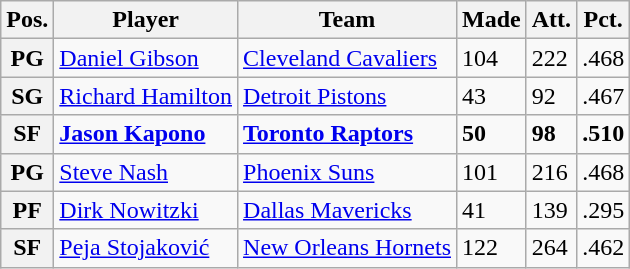<table class="wikitable">
<tr>
<th>Pos.</th>
<th>Player</th>
<th>Team</th>
<th>Made</th>
<th>Att.</th>
<th>Pct.</th>
</tr>
<tr>
<th>PG</th>
<td><a href='#'>Daniel Gibson</a></td>
<td><a href='#'>Cleveland Cavaliers</a></td>
<td>104</td>
<td>222</td>
<td>.468</td>
</tr>
<tr>
<th>SG</th>
<td><a href='#'>Richard Hamilton</a></td>
<td><a href='#'>Detroit Pistons</a></td>
<td>43</td>
<td>92</td>
<td>.467</td>
</tr>
<tr>
<th>SF</th>
<td><strong><a href='#'>Jason Kapono</a></strong></td>
<td><strong><a href='#'>Toronto Raptors</a></strong></td>
<td><strong>50</strong></td>
<td><strong>98</strong></td>
<td><strong>.510</strong></td>
</tr>
<tr>
<th>PG</th>
<td><a href='#'>Steve Nash</a></td>
<td><a href='#'>Phoenix Suns</a></td>
<td>101</td>
<td>216</td>
<td>.468</td>
</tr>
<tr>
<th>PF</th>
<td><a href='#'>Dirk Nowitzki</a></td>
<td><a href='#'>Dallas Mavericks</a></td>
<td>41</td>
<td>139</td>
<td>.295</td>
</tr>
<tr>
<th>SF</th>
<td><a href='#'>Peja Stojaković</a></td>
<td><a href='#'>New Orleans Hornets</a></td>
<td>122</td>
<td>264</td>
<td>.462</td>
</tr>
</table>
